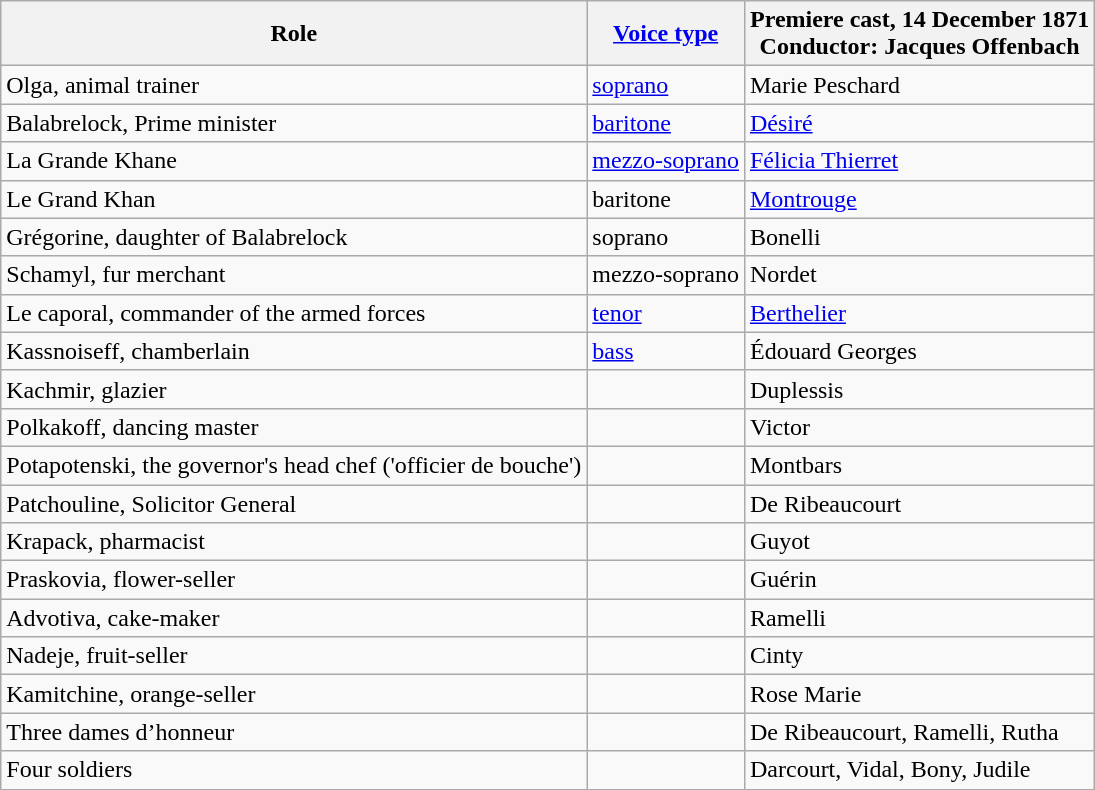<table class="wikitable">
<tr>
<th>Role</th>
<th><a href='#'>Voice type</a></th>
<th>Premiere cast, 14 December 1871<br>Conductor: Jacques Offenbach</th>
</tr>
<tr>
<td>Olga, animal trainer</td>
<td><a href='#'>soprano</a></td>
<td>Marie Peschard</td>
</tr>
<tr>
<td>Balabrelock, Prime minister</td>
<td><a href='#'>baritone</a></td>
<td><a href='#'>Désiré</a></td>
</tr>
<tr>
<td>La Grande Khane</td>
<td><a href='#'>mezzo-soprano</a></td>
<td><a href='#'>Félicia Thierret</a></td>
</tr>
<tr>
<td>Le Grand Khan</td>
<td>baritone</td>
<td><a href='#'>Montrouge</a></td>
</tr>
<tr>
<td>Grégorine, daughter of Balabrelock</td>
<td>soprano</td>
<td>Bonelli</td>
</tr>
<tr>
<td>Schamyl, fur merchant</td>
<td>mezzo-soprano</td>
<td>Nordet</td>
</tr>
<tr>
<td>Le caporal, commander of the armed forces</td>
<td><a href='#'>tenor</a></td>
<td><a href='#'>Berthelier</a></td>
</tr>
<tr>
<td>Kassnoiseff, chamberlain</td>
<td><a href='#'>bass</a></td>
<td>Édouard Georges</td>
</tr>
<tr>
<td>Kachmir, glazier</td>
<td></td>
<td>Duplessis</td>
</tr>
<tr>
<td>Polkakoff, dancing master</td>
<td></td>
<td>Victor</td>
</tr>
<tr>
<td>Potapotenski, the governor's head chef ('officier de bouche')</td>
<td></td>
<td>Montbars</td>
</tr>
<tr>
<td>Patchouline, Solicitor General</td>
<td></td>
<td>De Ribeaucourt</td>
</tr>
<tr>
<td>Krapack, pharmacist</td>
<td></td>
<td>Guyot</td>
</tr>
<tr>
<td>Praskovia, flower-seller</td>
<td></td>
<td>Guérin</td>
</tr>
<tr>
<td>Advotiva, cake-maker</td>
<td></td>
<td>Ramelli</td>
</tr>
<tr>
<td>Nadeje, fruit-seller</td>
<td></td>
<td>Cinty</td>
</tr>
<tr>
<td>Kamitchine, orange-seller</td>
<td></td>
<td>Rose Marie</td>
</tr>
<tr>
<td>Three dames d’honneur</td>
<td></td>
<td>De Ribeaucourt, Ramelli, Rutha</td>
</tr>
<tr>
<td>Four soldiers</td>
<td></td>
<td>Darcourt, Vidal, Bony, Judile</td>
</tr>
<tr>
</tr>
</table>
